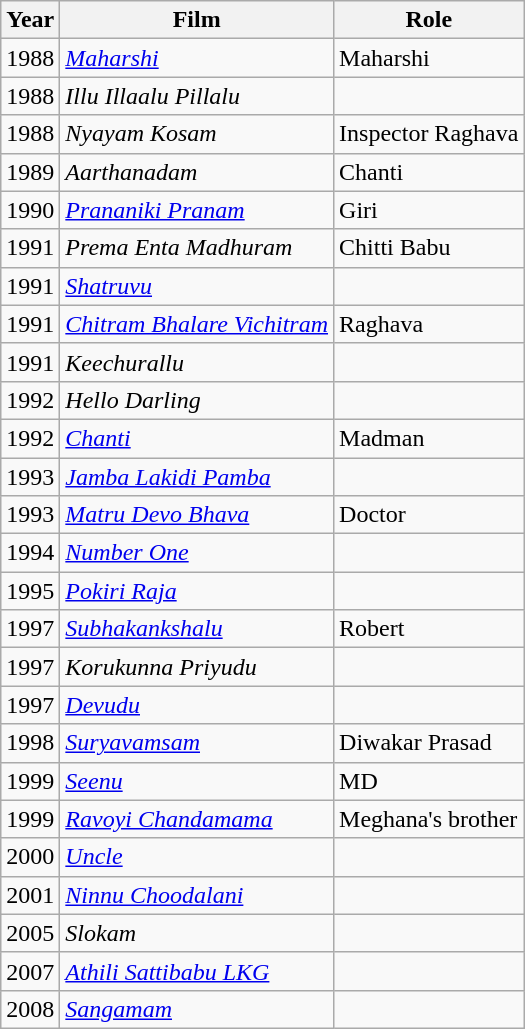<table class="wikitable sortable">
<tr>
<th scope="col">Year</th>
<th scope="col">Film</th>
<th scope="col">Role</th>
</tr>
<tr>
<td>1988</td>
<td><em><a href='#'>Maharshi</a></em></td>
<td>Maharshi</td>
</tr>
<tr>
<td>1988</td>
<td><em>Illu Illaalu Pillalu</em></td>
<td></td>
</tr>
<tr>
<td>1988</td>
<td><em>Nyayam Kosam</em></td>
<td>Inspector Raghava</td>
</tr>
<tr>
<td>1989</td>
<td><em>Aarthanadam</em></td>
<td>Chanti</td>
</tr>
<tr>
<td>1990</td>
<td><em><a href='#'>Prananiki Pranam</a></em></td>
<td>Giri</td>
</tr>
<tr>
<td>1991</td>
<td><em>Prema Enta Madhuram</em></td>
<td>Chitti Babu</td>
</tr>
<tr>
<td>1991</td>
<td><em><a href='#'>Shatruvu</a></em></td>
<td></td>
</tr>
<tr>
<td>1991</td>
<td><em><a href='#'>Chitram Bhalare Vichitram</a></em></td>
<td>Raghava</td>
</tr>
<tr>
<td>1991</td>
<td><em>Keechurallu</em></td>
<td></td>
</tr>
<tr>
<td>1992</td>
<td><em>Hello Darling</em></td>
<td></td>
</tr>
<tr>
<td>1992</td>
<td><em><a href='#'>Chanti</a></em></td>
<td>Madman</td>
</tr>
<tr>
<td>1993</td>
<td><em><a href='#'>Jamba Lakidi Pamba</a></em></td>
<td></td>
</tr>
<tr>
<td>1993</td>
<td><em><a href='#'>Matru Devo Bhava</a></em></td>
<td>Doctor</td>
</tr>
<tr>
<td>1994</td>
<td><em><a href='#'>Number One</a></em></td>
<td></td>
</tr>
<tr>
<td>1995</td>
<td><em><a href='#'>Pokiri Raja</a></em></td>
<td></td>
</tr>
<tr>
<td>1997</td>
<td><em><a href='#'>Subhakankshalu</a></em></td>
<td>Robert</td>
</tr>
<tr>
<td>1997</td>
<td><em>Korukunna Priyudu</em></td>
<td></td>
</tr>
<tr>
<td>1997</td>
<td><em><a href='#'>Devudu</a></em></td>
<td></td>
</tr>
<tr>
<td>1998</td>
<td><em><a href='#'>Suryavamsam</a></em></td>
<td>Diwakar Prasad</td>
</tr>
<tr>
<td>1999</td>
<td><em><a href='#'>Seenu</a></em></td>
<td>MD</td>
</tr>
<tr>
<td>1999</td>
<td><em><a href='#'>Ravoyi Chandamama</a></em></td>
<td>Meghana's brother</td>
</tr>
<tr>
<td>2000</td>
<td><em><a href='#'>Uncle</a></em></td>
<td></td>
</tr>
<tr>
<td>2001</td>
<td><em><a href='#'>Ninnu Choodalani</a></em></td>
<td></td>
</tr>
<tr>
<td>2005</td>
<td><em>Slokam</em></td>
<td></td>
</tr>
<tr>
<td>2007</td>
<td><em><a href='#'>Athili Sattibabu LKG</a></em></td>
<td></td>
</tr>
<tr>
<td>2008</td>
<td><em><a href='#'>Sangamam</a></em></td>
<td></td>
</tr>
</table>
